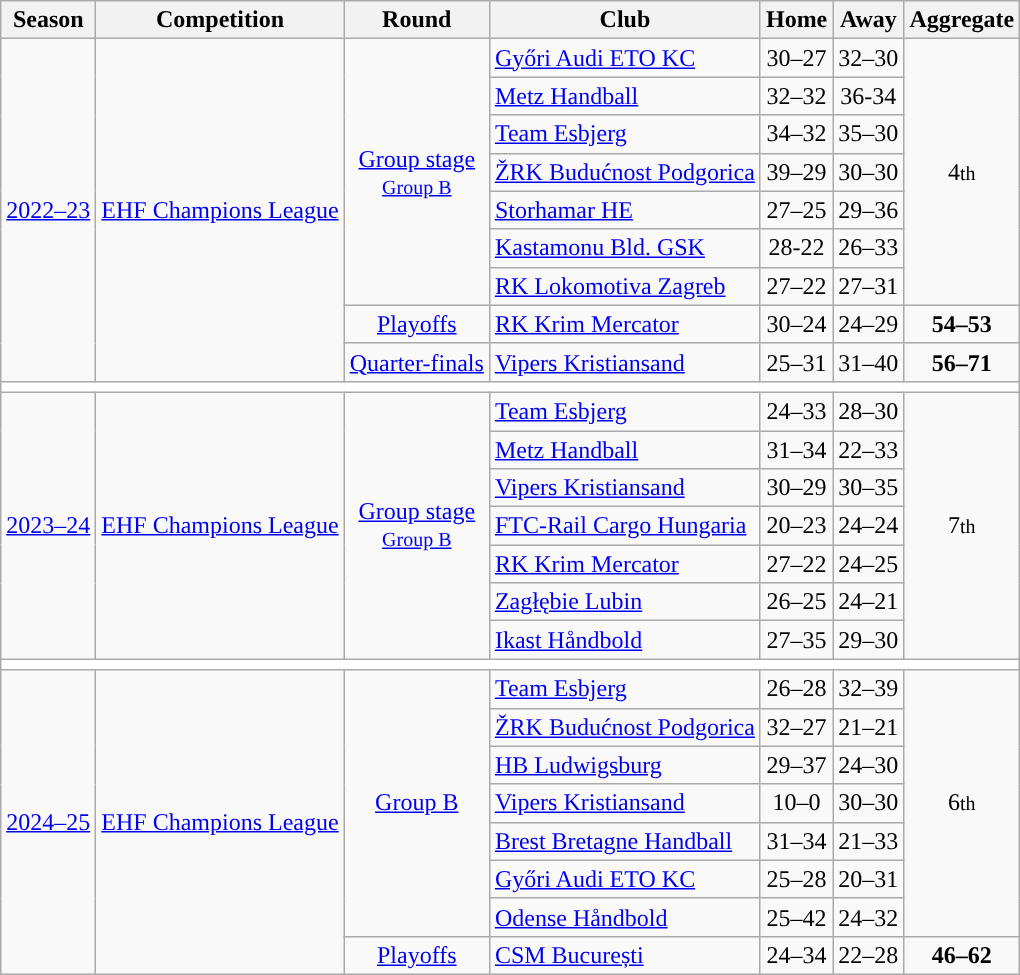<table class="wikitable" style="text-align: left;">
<tr>
<th>Season</th>
<th>Competition</th>
<th>Round</th>
<th>Club</th>
<th>Home</th>
<th>Away</th>
<th>Aggregate</th>
</tr>
<tr>
<td rowspan=9><a href='#'>2022–23</a></td>
<td rowspan=9><a href='#'>EHF Champions League</a></td>
<td rowspan=7 style="text-align:center;"><a href='#'>Group stage<br><small>Group B</small></a></td>
<td> <a href='#'>Győri Audi ETO KC</a></td>
<td style="text-align:center;">30–27</td>
<td style="text-align:center;">32–30</td>
<td align=center rowspan=7>4<small>th</small></td>
</tr>
<tr>
<td> <a href='#'>Metz Handball</a></td>
<td style="text-align:center;">32–32</td>
<td style="text-align:center;">36-34</td>
</tr>
<tr>
<td> <a href='#'>Team Esbjerg</a></td>
<td style="text-align:center;">34–32</td>
<td style="text-align:center;">35–30</td>
</tr>
<tr>
<td> <a href='#'>ŽRK Budućnost Podgorica</a></td>
<td style="text-align:center;">39–29</td>
<td style="text-align:center;">30–30</td>
</tr>
<tr>
<td> <a href='#'>Storhamar HE</a></td>
<td style="text-align:center;">27–25</td>
<td style="text-align:center;">29–36</td>
</tr>
<tr>
<td> <a href='#'>Kastamonu Bld. GSK</a></td>
<td style="text-align:center;">28-22</td>
<td style="text-align:center;">26–33</td>
</tr>
<tr>
<td> <a href='#'>RK Lokomotiva Zagreb</a></td>
<td style="text-align:center;">27–22</td>
<td style="text-align:center;">27–31</td>
</tr>
<tr>
<td style="text-align:center;"><a href='#'>Playoffs</a></td>
<td> <a href='#'>RK Krim Mercator</a></td>
<td style="text-align:center;">30–24</td>
<td style="text-align:center;">24–29</td>
<td style="text-align:center;"><strong>54–53</strong></td>
</tr>
<tr>
<td style="text-align:center;"><a href='#'>Quarter-finals</a></td>
<td> <a href='#'>Vipers Kristiansand</a></td>
<td style="text-align:center;">25–31</td>
<td style="text-align:center;">31–40</td>
<td style="text-align:center;"><strong>56–71</strong></td>
</tr>
<tr>
<td colspan=7 style="text-align: center;" bgcolor=white></td>
</tr>
<tr>
<td rowspan=7><a href='#'>2023–24</a></td>
<td rowspan=7><a href='#'>EHF Champions League</a></td>
<td rowspan=7 style="text-align:center;"><a href='#'>Group stage<br><small>Group B</small></a></td>
<td> <a href='#'>Team Esbjerg</a></td>
<td style="text-align:center;">24–33</td>
<td style="text-align:center;">28–30</td>
<td align=center rowspan=7>7<small>th</small></td>
</tr>
<tr>
<td> <a href='#'>Metz Handball</a></td>
<td style="text-align:center;">31–34</td>
<td style="text-align:center;">22–33</td>
</tr>
<tr>
<td> <a href='#'>Vipers Kristiansand</a></td>
<td style="text-align:center;">30–29</td>
<td style="text-align:center;">30–35</td>
</tr>
<tr>
<td> <a href='#'>FTC-Rail Cargo Hungaria</a></td>
<td style="text-align:center;">20–23</td>
<td style="text-align:center;">24–24</td>
</tr>
<tr>
<td> <a href='#'>RK Krim Mercator</a></td>
<td style="text-align:center;">27–22</td>
<td style="text-align:center;">24–25</td>
</tr>
<tr>
<td> <a href='#'>Zagłębie Lubin</a></td>
<td style="text-align:center;">26–25</td>
<td style="text-align:center;">24–21</td>
</tr>
<tr>
<td> <a href='#'>Ikast Håndbold</a></td>
<td style="text-align:center;">27–35</td>
<td style="text-align:center;">29–30</td>
</tr>
<tr>
<td colspan=7 style="text-align: center;" bgcolor=white></td>
</tr>
<tr>
<td rowspan=8><a href='#'>2024–25</a></td>
<td rowspan=8><a href='#'>EHF Champions League</a></td>
<td rowspan=7 style="text-align:center;"><a href='#'>Group B</a></td>
<td> <a href='#'>Team Esbjerg</a></td>
<td style="text-align:center;">26–28</td>
<td style="text-align:center;">32–39</td>
<td align=center rowspan=7>6<small>th</small></td>
</tr>
<tr>
<td> <a href='#'>ŽRK Budućnost Podgorica</a></td>
<td style="text-align:center;">32–27</td>
<td style="text-align:center;">21–21</td>
</tr>
<tr>
<td> <a href='#'>HB Ludwigsburg</a></td>
<td style="text-align:center;">29–37</td>
<td style="text-align:center;">24–30</td>
</tr>
<tr>
<td> <a href='#'>Vipers Kristiansand</a></td>
<td style="text-align:center;">10–0</td>
<td style="text-align:center;">30–30</td>
</tr>
<tr>
<td> <a href='#'>Brest Bretagne Handball</a></td>
<td style="text-align:center;">31–34</td>
<td style="text-align:center;">21–33</td>
</tr>
<tr>
<td> <a href='#'>Győri Audi ETO KC</a></td>
<td style="text-align:center;">25–28</td>
<td style="text-align:center;">20–31</td>
</tr>
<tr>
<td> <a href='#'>Odense Håndbold</a></td>
<td style="text-align:center;">25–42</td>
<td style="text-align:center;">24–32</td>
</tr>
<tr>
<td style="text-align:center;"><a href='#'>Playoffs</a></td>
<td> <a href='#'>CSM București</a></td>
<td style="text-align:center;">24–34</td>
<td style="text-align:center;">22–28</td>
<td style="text-align:center;"><strong>46–62</strong></td>
</tr>
</table>
